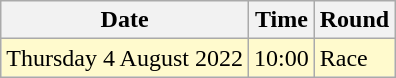<table class="wikitable">
<tr>
<th>Date</th>
<th>Time</th>
<th>Round</th>
</tr>
<tr>
<td style=background:lemonchiffon>Thursday 4 August 2022</td>
<td style=background:lemonchiffon>10:00</td>
<td style=background:lemonchiffon>Race</td>
</tr>
</table>
